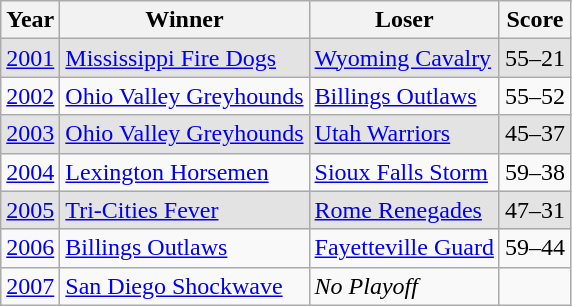<table class="wikitable">
<tr>
<th>Year</th>
<th>Winner</th>
<th>Loser</th>
<th>Score</th>
</tr>
<tr style="background: #e3e3e3;">
<td><a href='#'>2001</a></td>
<td><a href='#'>Mississippi Fire Dogs</a></td>
<td><a href='#'>Wyoming Cavalry</a></td>
<td>55–21</td>
</tr>
<tr>
<td><a href='#'>2002</a></td>
<td><a href='#'>Ohio Valley Greyhounds</a></td>
<td><a href='#'>Billings Outlaws</a></td>
<td>55–52</td>
</tr>
<tr style="background: #e3e3e3;">
<td><a href='#'>2003</a></td>
<td><a href='#'>Ohio Valley Greyhounds</a></td>
<td><a href='#'>Utah Warriors</a></td>
<td>45–37</td>
</tr>
<tr>
<td><a href='#'>2004</a></td>
<td><a href='#'>Lexington Horsemen</a></td>
<td><a href='#'>Sioux Falls Storm</a></td>
<td>59–38</td>
</tr>
<tr style="background: #e3e3e3;">
<td><a href='#'>2005</a></td>
<td><a href='#'>Tri-Cities Fever</a></td>
<td><a href='#'>Rome Renegades</a></td>
<td>47–31</td>
</tr>
<tr>
<td><a href='#'>2006</a></td>
<td><a href='#'>Billings Outlaws</a></td>
<td><a href='#'>Fayetteville Guard</a></td>
<td>59–44</td>
</tr>
<tr>
<td><a href='#'>2007</a></td>
<td><a href='#'>San Diego Shockwave</a></td>
<td><em>No Playoff</em></td>
<td></td>
</tr>
</table>
